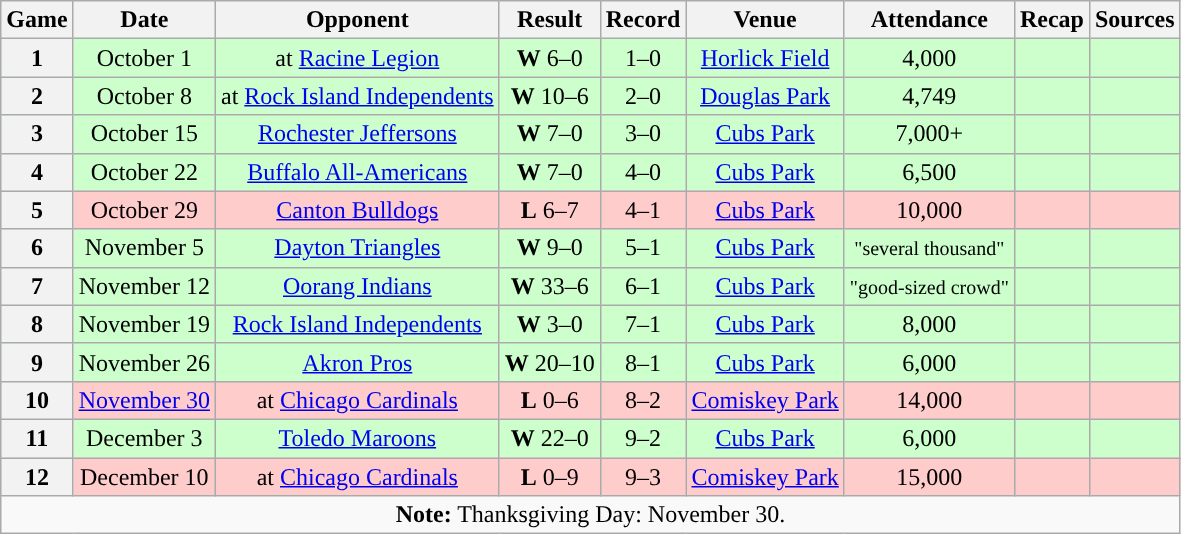<table class="wikitable" style="text-align:center">
<tr>
<th>Game</th>
<th>Date</th>
<th>Opponent</th>
<th>Result</th>
<th>Record</th>
<th>Venue</th>
<th>Attendance</th>
<th>Recap</th>
<th>Sources</th>
</tr>
<tr style="background:#cfc">
<th>1</th>
<td>October 1</td>
<td>at <a href='#'>Racine Legion</a></td>
<td><strong>W</strong> 6–0</td>
<td>1–0</td>
<td><a href='#'>Horlick Field</a></td>
<td>4,000 </td>
<td></td>
<td></td>
</tr>
<tr style="background:#cfc">
<th>2</th>
<td>October 8</td>
<td>at <a href='#'>Rock Island Independents</a></td>
<td><strong>W</strong> 10–6</td>
<td>2–0</td>
<td><a href='#'>Douglas Park</a></td>
<td>4,749</td>
<td></td>
<td></td>
</tr>
<tr style="background:#cfc">
<th>3</th>
<td>October 15</td>
<td><a href='#'>Rochester Jeffersons</a></td>
<td><strong>W</strong> 7–0</td>
<td>3–0</td>
<td><a href='#'>Cubs Park</a></td>
<td>7,000+</td>
<td></td>
<td></td>
</tr>
<tr style="background:#cfc">
<th>4</th>
<td>October 22</td>
<td><a href='#'>Buffalo All-Americans</a></td>
<td><strong>W</strong> 7–0</td>
<td>4–0</td>
<td><a href='#'>Cubs Park</a></td>
<td>6,500</td>
<td></td>
<td></td>
</tr>
<tr style="background:#fcc">
<th>5</th>
<td>October 29</td>
<td><a href='#'>Canton Bulldogs</a></td>
<td><strong>L</strong> 6–7</td>
<td>4–1</td>
<td><a href='#'>Cubs Park</a></td>
<td>10,000</td>
<td></td>
<td></td>
</tr>
<tr style="background:#cfc">
<th>6</th>
<td>November 5</td>
<td><a href='#'>Dayton Triangles</a></td>
<td><strong>W</strong> 9–0</td>
<td>5–1</td>
<td><a href='#'>Cubs Park</a></td>
<td><small>"several thousand"</small></td>
<td></td>
<td></td>
</tr>
<tr style="background:#cfc">
<th>7</th>
<td>November 12</td>
<td><a href='#'>Oorang Indians</a></td>
<td><strong>W</strong> 33–6</td>
<td>6–1</td>
<td><a href='#'>Cubs Park</a></td>
<td><small>"good-sized crowd"</small></td>
<td></td>
<td></td>
</tr>
<tr style="background:#cfc">
<th>8</th>
<td>November 19</td>
<td><a href='#'>Rock Island Independents</a></td>
<td><strong>W</strong> 3–0</td>
<td>7–1</td>
<td><a href='#'>Cubs Park</a></td>
<td>8,000</td>
<td></td>
<td></td>
</tr>
<tr style="background:#cfc">
<th>9</th>
<td>November 26</td>
<td><a href='#'>Akron Pros</a></td>
<td><strong>W</strong> 20–10</td>
<td>8–1</td>
<td><a href='#'>Cubs Park</a></td>
<td>6,000</td>
<td></td>
<td></td>
</tr>
<tr style="background:#fcc">
<th>10</th>
<td><a href='#'>November 30</a></td>
<td>at <a href='#'>Chicago Cardinals</a></td>
<td><strong>L</strong> 0–6</td>
<td>8–2</td>
<td><a href='#'>Comiskey Park</a></td>
<td>14,000</td>
<td></td>
<td></td>
</tr>
<tr style="background:#cfc">
<th>11</th>
<td>December 3</td>
<td><a href='#'>Toledo Maroons</a></td>
<td><strong>W</strong> 22–0</td>
<td>9–2</td>
<td><a href='#'>Cubs Park</a></td>
<td>6,000</td>
<td></td>
<td></td>
</tr>
<tr style="background:#fcc">
<th>12</th>
<td>December 10</td>
<td>at <a href='#'>Chicago Cardinals</a></td>
<td><strong>L</strong> 0–9</td>
<td>9–3</td>
<td><a href='#'>Comiskey Park</a></td>
<td>15,000</td>
<td></td>
<td></td>
</tr>
<tr>
<td colspan="10"><strong>Note:</strong> Thanksgiving Day: November 30.</td>
</tr>
</table>
